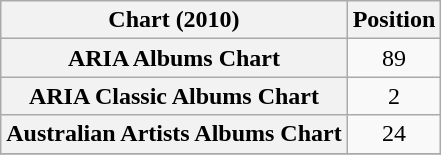<table class="wikitable sortable plainrowheaders" style="text-align:center">
<tr>
<th scope="col">Chart (2010)</th>
<th scope="col">Position</th>
</tr>
<tr>
<th scope="row">ARIA Albums Chart</th>
<td>89</td>
</tr>
<tr>
<th scope="row">ARIA Classic Albums Chart</th>
<td>2</td>
</tr>
<tr>
<th scope="row">Australian Artists Albums Chart</th>
<td>24</td>
</tr>
<tr>
</tr>
</table>
